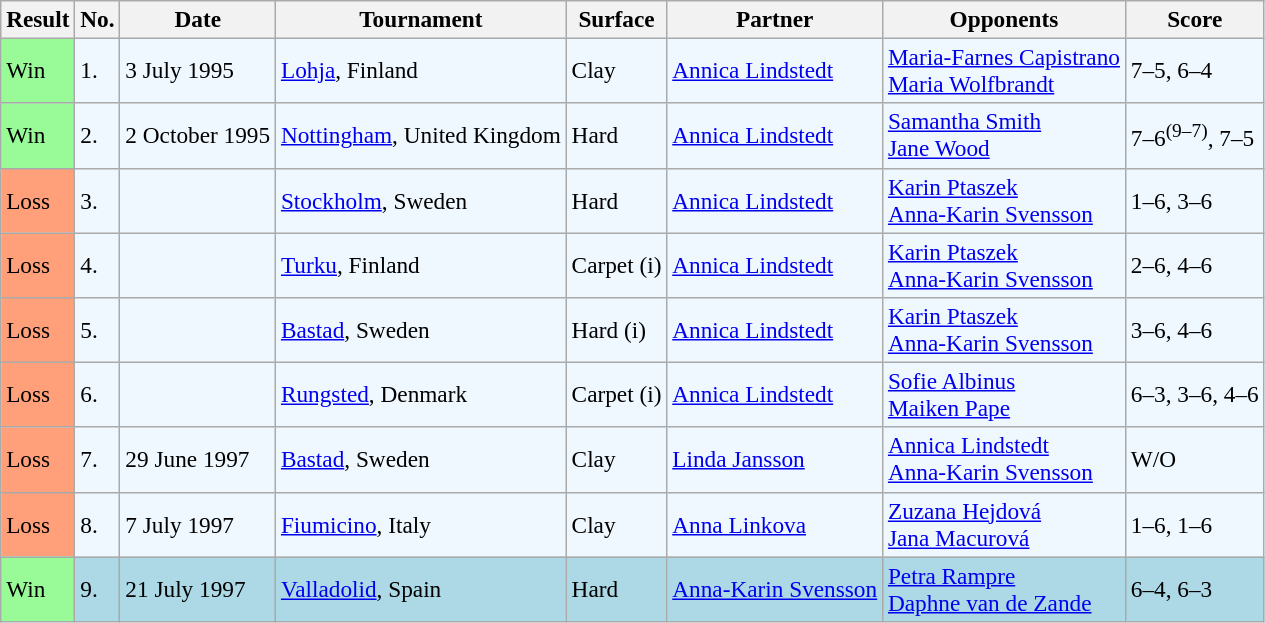<table class="sortable wikitable" style="font-size:97%">
<tr>
<th>Result</th>
<th>No.</th>
<th>Date</th>
<th>Tournament</th>
<th>Surface</th>
<th>Partner</th>
<th>Opponents</th>
<th class="unsortable">Score</th>
</tr>
<tr bgcolor=f0f8ff>
<td style="background:#98fb98;">Win</td>
<td>1.</td>
<td>3 July 1995</td>
<td><a href='#'>Lohja</a>, Finland</td>
<td>Clay</td>
<td> <a href='#'>Annica Lindstedt</a></td>
<td> <a href='#'>Maria-Farnes Capistrano</a> <br>  <a href='#'>Maria Wolfbrandt</a></td>
<td>7–5, 6–4</td>
</tr>
<tr style="background:#f0f8ff;">
<td style="background:#98fb98;">Win</td>
<td>2.</td>
<td>2 October 1995</td>
<td><a href='#'>Nottingham</a>, United Kingdom</td>
<td>Hard</td>
<td> <a href='#'>Annica Lindstedt</a></td>
<td> <a href='#'>Samantha Smith</a> <br>  <a href='#'>Jane Wood</a></td>
<td>7–6<sup>(9–7)</sup>, 7–5</td>
</tr>
<tr style="background:#f0f8ff;">
<td style="background:#ffa07a;">Loss</td>
<td>3.</td>
<td></td>
<td><a href='#'>Stockholm</a>, Sweden</td>
<td>Hard</td>
<td> <a href='#'>Annica Lindstedt</a></td>
<td> <a href='#'>Karin Ptaszek</a> <br>  <a href='#'>Anna-Karin Svensson</a></td>
<td>1–6, 3–6</td>
</tr>
<tr style="background:#f0f8ff;">
<td style="background:#ffa07a;">Loss</td>
<td>4.</td>
<td></td>
<td><a href='#'>Turku</a>, Finland</td>
<td>Carpet (i)</td>
<td> <a href='#'>Annica Lindstedt</a></td>
<td> <a href='#'>Karin Ptaszek</a> <br>  <a href='#'>Anna-Karin Svensson</a></td>
<td>2–6, 4–6</td>
</tr>
<tr style="background:#f0f8ff;">
<td style="background:#ffa07a;">Loss</td>
<td>5.</td>
<td></td>
<td><a href='#'>Bastad</a>, Sweden</td>
<td>Hard (i)</td>
<td> <a href='#'>Annica Lindstedt</a></td>
<td> <a href='#'>Karin Ptaszek</a> <br>  <a href='#'>Anna-Karin Svensson</a></td>
<td>3–6, 4–6</td>
</tr>
<tr style="background:#f0f8ff;">
<td style="background:#ffa07a;">Loss</td>
<td>6.</td>
<td></td>
<td><a href='#'>Rungsted</a>, Denmark</td>
<td>Carpet (i)</td>
<td> <a href='#'>Annica Lindstedt</a></td>
<td> <a href='#'>Sofie Albinus</a> <br>  <a href='#'>Maiken Pape</a></td>
<td>6–3, 3–6, 4–6</td>
</tr>
<tr style="background:#f0f8ff;">
<td style="background:#ffa07a;">Loss</td>
<td>7.</td>
<td>29 June 1997</td>
<td><a href='#'>Bastad</a>, Sweden</td>
<td>Clay</td>
<td> <a href='#'>Linda Jansson</a></td>
<td> <a href='#'>Annica Lindstedt</a> <br>  <a href='#'>Anna-Karin Svensson</a></td>
<td>W/O</td>
</tr>
<tr style="background:#f0f8ff;">
<td style="background:#ffa07a;">Loss</td>
<td>8.</td>
<td>7 July 1997</td>
<td><a href='#'>Fiumicino</a>, Italy</td>
<td>Clay</td>
<td> <a href='#'>Anna Linkova</a></td>
<td> <a href='#'>Zuzana Hejdová</a> <br>  <a href='#'>Jana Macurová</a></td>
<td>1–6, 1–6</td>
</tr>
<tr style="background:lightblue;">
<td style="background:#98fb98;">Win</td>
<td>9.</td>
<td>21 July 1997</td>
<td><a href='#'>Valladolid</a>, Spain</td>
<td>Hard</td>
<td> <a href='#'>Anna-Karin Svensson</a></td>
<td> <a href='#'>Petra Rampre</a> <br>  <a href='#'>Daphne van de Zande</a></td>
<td>6–4, 6–3</td>
</tr>
</table>
